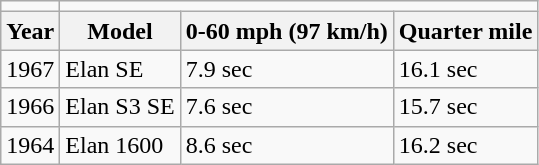<table class="wikitable">
<tr>
<td></td>
</tr>
<tr>
<th>Year</th>
<th>Model</th>
<th>0-60 mph (97 km/h)</th>
<th>Quarter mile</th>
</tr>
<tr>
<td>1967</td>
<td>Elan SE</td>
<td>7.9 sec</td>
<td>16.1 sec</td>
</tr>
<tr>
<td>1966</td>
<td>Elan S3 SE</td>
<td>7.6 sec</td>
<td>15.7 sec</td>
</tr>
<tr>
<td>1964</td>
<td>Elan 1600</td>
<td>8.6 sec</td>
<td>16.2 sec</td>
</tr>
</table>
